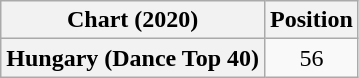<table class="wikitable plainrowheaders" style="text-align:center">
<tr>
<th scope="col">Chart (2020)</th>
<th scope="col">Position</th>
</tr>
<tr>
<th scope="row">Hungary (Dance Top 40)</th>
<td>56</td>
</tr>
</table>
